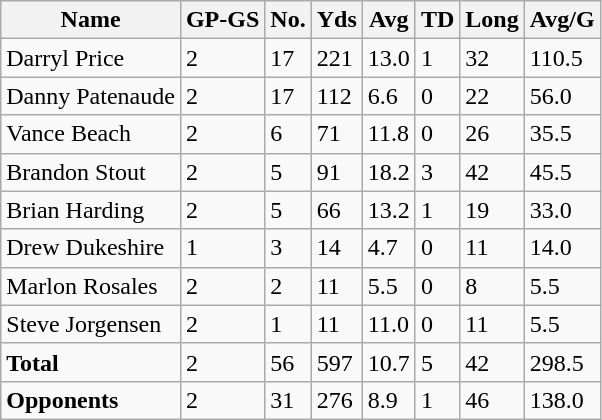<table class="wikitable" style="white-space:nowrap;">
<tr>
<th>Name</th>
<th>GP-GS</th>
<th>No.</th>
<th>Yds</th>
<th>Avg</th>
<th>TD</th>
<th>Long</th>
<th>Avg/G</th>
</tr>
<tr>
<td>Darryl Price</td>
<td>2</td>
<td>17</td>
<td>221</td>
<td>13.0</td>
<td>1</td>
<td>32</td>
<td>110.5</td>
</tr>
<tr>
<td>Danny Patenaude</td>
<td>2</td>
<td>17</td>
<td>112</td>
<td>6.6</td>
<td>0</td>
<td>22</td>
<td>56.0</td>
</tr>
<tr>
<td>Vance Beach</td>
<td>2</td>
<td>6</td>
<td>71</td>
<td>11.8</td>
<td>0</td>
<td>26</td>
<td>35.5</td>
</tr>
<tr>
<td>Brandon Stout</td>
<td>2</td>
<td>5</td>
<td>91</td>
<td>18.2</td>
<td>3</td>
<td>42</td>
<td>45.5</td>
</tr>
<tr>
<td>Brian Harding</td>
<td>2</td>
<td>5</td>
<td>66</td>
<td>13.2</td>
<td>1</td>
<td>19</td>
<td>33.0</td>
</tr>
<tr>
<td>Drew Dukeshire</td>
<td>1</td>
<td>3</td>
<td>14</td>
<td>4.7</td>
<td>0</td>
<td>11</td>
<td>14.0</td>
</tr>
<tr>
<td>Marlon Rosales</td>
<td>2</td>
<td>2</td>
<td>11</td>
<td>5.5</td>
<td>0</td>
<td>8</td>
<td>5.5</td>
</tr>
<tr>
<td>Steve Jorgensen</td>
<td>2</td>
<td>1</td>
<td>11</td>
<td>11.0</td>
<td>0</td>
<td>11</td>
<td>5.5</td>
</tr>
<tr>
<td><strong>Total</strong></td>
<td>2</td>
<td>56</td>
<td>597</td>
<td>10.7</td>
<td>5</td>
<td>42</td>
<td>298.5</td>
</tr>
<tr>
<td><strong>Opponents</strong></td>
<td>2</td>
<td>31</td>
<td>276</td>
<td>8.9</td>
<td>1</td>
<td>46</td>
<td>138.0</td>
</tr>
</table>
